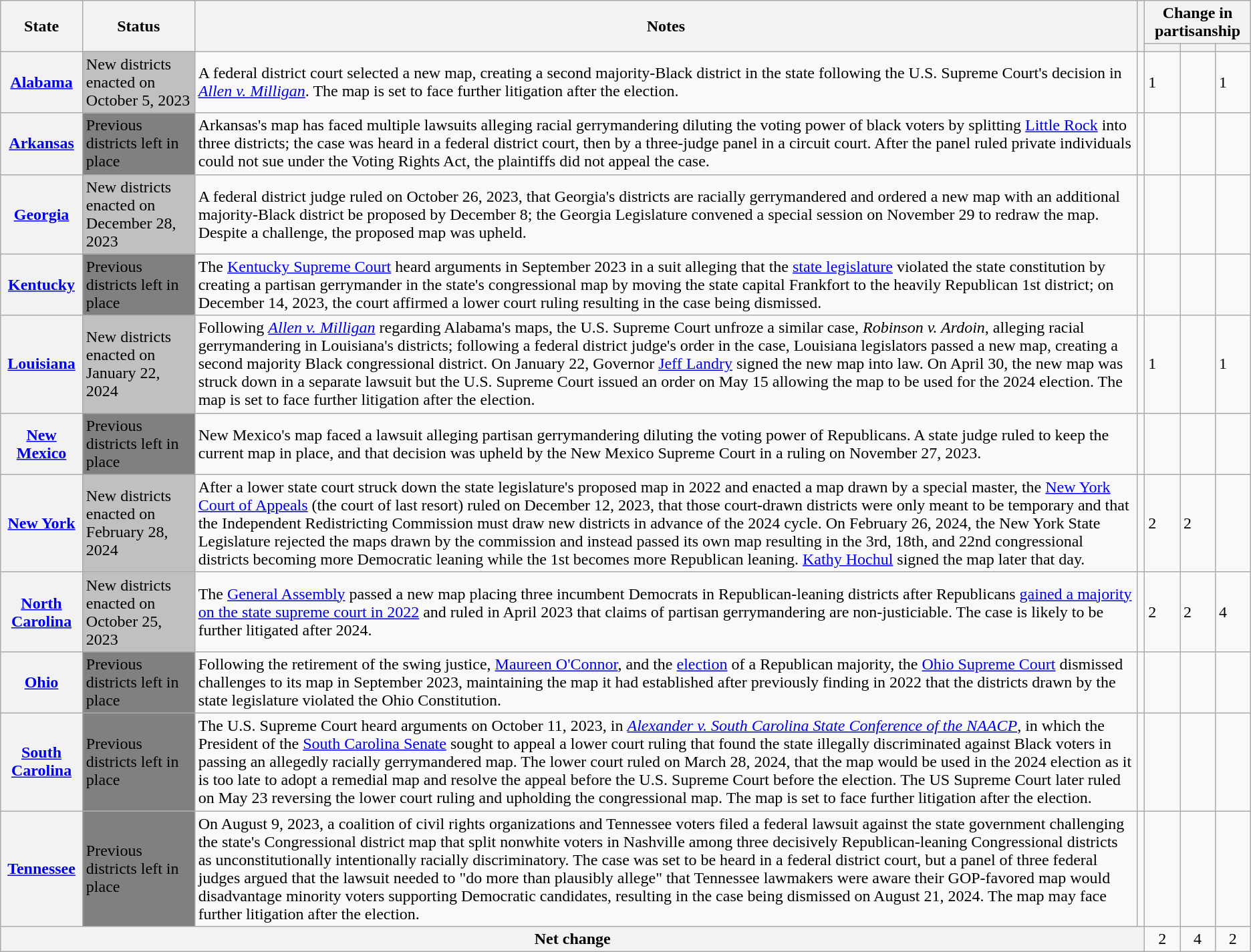<table class="wikitable sortable defaultleft col4center col5center col6center col7center">
<tr>
<th rowspan="2">State<br></th>
<th rowspan="2">Status</th>
<th rowspan="2" class="unsortable">Notes</th>
<th rowspan="2" class="unsortable"></th>
<th colspan="3" style=text-align:center>Change in partisanship</th>
</tr>
<tr>
<th></th>
<th></th>
<th></th>
</tr>
<tr>
<th><a href='#'>Alabama</a></th>
<td data-sort-value=0 bgcolor="#C0C0C0">New districts enacted on October 5, 2023</td>
<td>A federal district court selected a new map, creating a second majority-Black district in the state following the U.S. Supreme Court's decision in <em><a href='#'>Allen v. Milligan</a></em>. The map is set to face further litigation after the election.</td>
<td></td>
<td data-sort-value=1> 1</td>
<td data-sort-value=0></td>
<td data-sort-value=−1> 1</td>
</tr>
<tr>
<th><a href='#'>Arkansas</a></th>
<td data-sort-value=3 bgcolor="#808080">Previous districts left in place</td>
<td>Arkansas's map has faced multiple lawsuits alleging racial gerrymandering diluting the voting power of black voters by splitting <a href='#'>Little Rock</a> into three districts; the case was heard in a federal district court, then by a three-judge panel in a circuit court. After the panel ruled private individuals could not sue under the Voting Rights Act, the plaintiffs did not appeal the case.</td>
<td></td>
<td data-sort-value=1></td>
<td data-sort-value=0></td>
<td data-sort-value=−1></td>
</tr>
<tr>
<th><a href='#'>Georgia</a></th>
<td data-sort-value=0 bgcolor="#C0C0C0">New districts enacted on December 28, 2023</td>
<td>A federal district judge ruled on October 26, 2023, that Georgia's districts are racially gerrymandered and ordered a new map with an additional majority-Black district be proposed by December 8; the Georgia Legislature convened a special session on November 29 to redraw the map. Despite a challenge, the proposed map was upheld.</td>
<td></td>
<td data-sort-value=0></td>
<td data-sort-value=0></td>
<td data-sort-value=0></td>
</tr>
<tr>
<th><a href='#'>Kentucky</a></th>
<td data-sort-value=2 bgcolor="#808080">Previous districts left in place</td>
<td>The <a href='#'>Kentucky Supreme Court</a> heard arguments in September 2023 in a suit alleging that the <a href='#'>state legislature</a> violated the state constitution by creating a partisan gerrymander in the state's congressional map by moving the state capital Frankfort to the heavily Republican 1st district; on December 14, 2023, the court affirmed a lower court ruling resulting in the case being dismissed.</td>
<td></td>
<td data-sort-value=0></td>
<td data-sort-value=0></td>
<td data-sort-value=0></td>
</tr>
<tr>
<th><a href='#'>Louisiana</a></th>
<td data-sort-value=0 bgcolor="#C0C0C0">New districts enacted on January 22, 2024</td>
<td>Following <em><a href='#'>Allen v. Milligan</a></em> regarding Alabama's maps, the U.S. Supreme Court unfroze a similar case, <em>Robinson v. Ardoin</em>, alleging racial gerrymandering in Louisiana's districts; following a federal district judge's order in the case, Louisiana legislators passed a new map, creating a second majority Black congressional district. On January 22, Governor <a href='#'>Jeff Landry</a> signed the new map into law. On April 30, the new map was struck down in a separate lawsuit but the U.S. Supreme Court issued an order on May 15 allowing the map to be used for the 2024 election. The map is set to face further litigation after the election.</td>
<td><br></td>
<td data-sort-value=1> 1</td>
<td data-sort-value=0></td>
<td data-sort-value=−1> 1</td>
</tr>
<tr>
<th><a href='#'>New Mexico</a></th>
<td data-sort-value=2 bgcolor="#808080">Previous districts left in place</td>
<td>New Mexico's map faced a lawsuit alleging partisan gerrymandering diluting the voting power of Republicans. A state judge ruled to keep the current map in place, and that decision was upheld by the New Mexico Supreme Court in a ruling on November 27, 2023.</td>
<td></td>
<td data-sort-value=0></td>
<td data-sort-value=0></td>
<td data-sort-value=0></td>
</tr>
<tr>
<th><a href='#'>New York</a></th>
<td data-sort-value=0 bgcolor="#C0C0C0">New districts enacted on February 28, 2024</td>
<td>After a lower state court struck down the state legislature's proposed map in 2022 and enacted a map drawn by a special master, the <a href='#'>New York Court of Appeals</a> (the court of last resort) ruled on December 12, 2023, that those court-drawn districts were only meant to be temporary and that the Independent Redistricting Commission must draw new districts in advance of the 2024 cycle. On February 26, 2024, the New York State Legislature rejected the maps drawn by the commission and instead passed its own map resulting in the 3rd, 18th, and 22nd congressional districts becoming more Democratic leaning while the 1st becomes more Republican leaning. <a href='#'>Kathy Hochul</a> signed the map later that day.</td>
<td></td>
<td data-sort-value=2> 2</td>
<td data-sort-value=-2> 2</td>
<td data-sort-value=0></td>
</tr>
<tr>
<th><a href='#'>North Carolina</a></th>
<td data-sort-value=0 bgcolor="#C0C0C0">New districts enacted on October 25, 2023</td>
<td>The <a href='#'>General Assembly</a> passed a new map placing three incumbent Democrats in Republican-leaning districts after Republicans <a href='#'>gained a majority on the state supreme court in 2022</a> and ruled in April 2023 that claims of partisan gerrymandering are non-justiciable. The case is likely to be further litigated after 2024.</td>
<td></td>
<td data-sort-value=−2> 2</td>
<td data-sort-value=−2> 2</td>
<td data-sort-value=4> 4</td>
</tr>
<tr>
<th><a href='#'>Ohio</a></th>
<td data-sort-value=2 bgcolor="#808080">Previous districts left in place</td>
<td>Following the retirement of the swing justice, <a href='#'>Maureen O'Connor</a>, and the <a href='#'>election</a> of a Republican majority, the <a href='#'>Ohio Supreme Court</a> dismissed challenges to its map in September 2023, maintaining the map it had established after previously finding in 2022 that the districts drawn by the state legislature violated the Ohio Constitution.</td>
<td></td>
<td data-sort-value=0></td>
<td data-sort-value=0></td>
<td data-sort-value=0></td>
</tr>
<tr>
<th><a href='#'>South Carolina</a></th>
<td data-sort-value=2 bgcolor="#808080">Previous districts left in place</td>
<td>The U.S. Supreme Court heard arguments on October 11, 2023, in <em><a href='#'>Alexander v. South Carolina State Conference of the NAACP</a></em>, in which the President of the <a href='#'>South Carolina Senate</a> sought to appeal a lower court ruling that found the state illegally discriminated against Black voters in passing an allegedly racially gerrymandered map. The lower court ruled on March 28, 2024, that the map would be used in the 2024 election as it is too late to adopt a remedial map and resolve the appeal before the U.S. Supreme Court before the election. The US Supreme Court later ruled on May 23 reversing the lower court ruling and upholding the congressional map. The map is set to face further litigation after the election.</td>
<td></td>
<td data-sort-value=0></td>
<td data-sort-value=0></td>
<td data-sort-value=0></td>
</tr>
<tr>
<th><a href='#'>Tennessee</a></th>
<td data-sort-value=2 bgcolor="#808080">Previous districts left in place</td>
<td>On August 9, 2023, a coalition of civil rights organizations and Tennessee voters filed a federal lawsuit against the state government challenging the state's Congressional district map that split nonwhite voters in Nashville among three decisively Republican-leaning Congressional districts as unconstitutionally intentionally racially discriminatory. The case was set to be heard in a federal district court, but a panel of three federal judges argued that the lawsuit needed to "do more than plausibly allege" that Tennessee lawmakers were aware their GOP-favored map would disadvantage minority voters supporting Democratic candidates, resulting in the case being dismissed on August 21, 2024. The map may face further litigation after the election.</td>
<td></td>
<td data-sort-value=0></td>
<td data-sort-value=0></td>
<td data-sort-value=0></td>
</tr>
<tr class="sortbottom">
<th colspan="4">Net change </th>
<td align=center> 2</td>
<td align=center> 4</td>
<td align=center> 2</td>
</tr>
</table>
